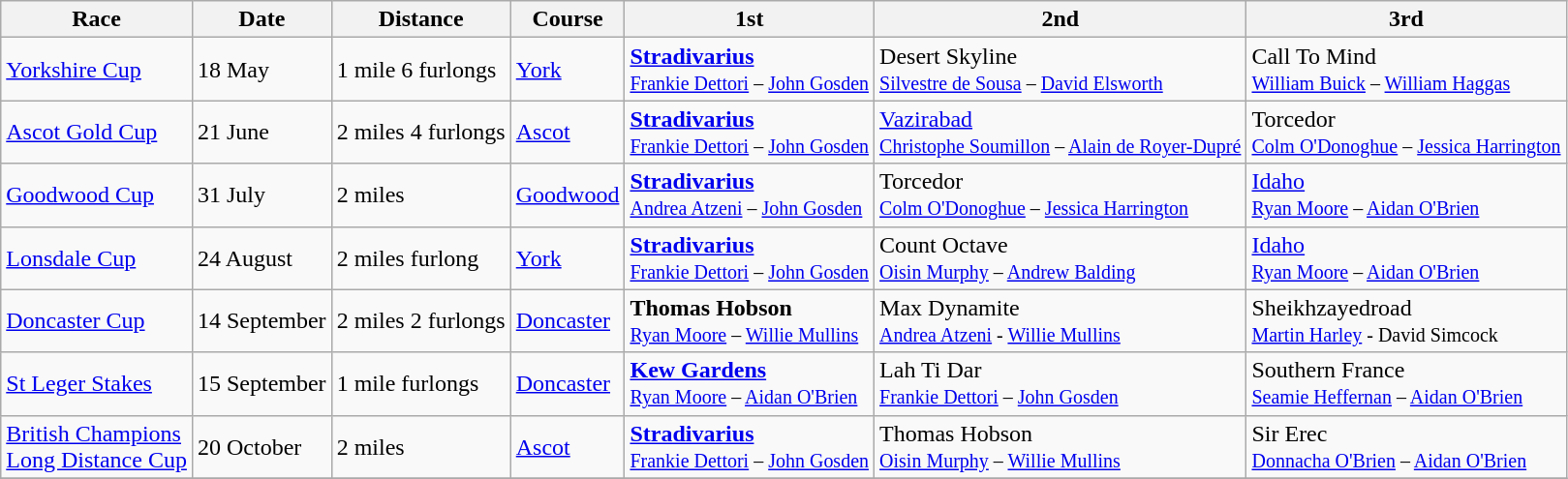<table class="wikitable sortable">
<tr>
<th>Race</th>
<th>Date</th>
<th>Distance</th>
<th>Course</th>
<th>1st</th>
<th>2nd</th>
<th>3rd</th>
</tr>
<tr>
<td><a href='#'>Yorkshire Cup</a></td>
<td>18 May</td>
<td>1 mile 6 furlongs</td>
<td><a href='#'>York</a></td>
<td><strong><a href='#'>Stradivarius</a></strong><br><small><a href='#'>Frankie Dettori</a> – <a href='#'>John Gosden</a></small></td>
<td>Desert Skyline<br><small><a href='#'>Silvestre de Sousa</a> – <a href='#'>David Elsworth</a></small></td>
<td>Call To Mind<br><small><a href='#'>William Buick</a> – <a href='#'>William Haggas</a></small></td>
</tr>
<tr>
<td><a href='#'>Ascot Gold Cup</a></td>
<td>21 June</td>
<td>2 miles 4 furlongs</td>
<td><a href='#'>Ascot</a></td>
<td><strong><a href='#'>Stradivarius</a></strong><br><small><a href='#'>Frankie Dettori</a> – <a href='#'>John Gosden</a></small></td>
<td><a href='#'>Vazirabad</a><br><small><a href='#'>Christophe Soumillon</a> – <a href='#'>Alain de Royer-Dupré</a></small></td>
<td>Torcedor<br><small><a href='#'>Colm O'Donoghue</a> – <a href='#'>Jessica Harrington</a></small></td>
</tr>
<tr>
<td><a href='#'>Goodwood Cup</a></td>
<td>31 July</td>
<td>2 miles</td>
<td><a href='#'>Goodwood</a></td>
<td><strong><a href='#'>Stradivarius</a></strong><br><small><a href='#'>Andrea Atzeni</a> – <a href='#'>John Gosden</a></small></td>
<td>Torcedor<br><small><a href='#'>Colm O'Donoghue</a> – <a href='#'>Jessica Harrington</a></small></td>
<td><a href='#'>Idaho</a><br><small><a href='#'>Ryan Moore</a> – <a href='#'>Aidan O'Brien</a></small></td>
</tr>
<tr>
<td><a href='#'>Lonsdale Cup</a></td>
<td>24 August</td>
<td>2 miles  furlong</td>
<td><a href='#'>York</a></td>
<td><strong><a href='#'>Stradivarius</a></strong><br><small><a href='#'>Frankie Dettori</a> – <a href='#'>John Gosden</a></small></td>
<td>Count Octave<br><small><a href='#'>Oisin Murphy</a> – <a href='#'>Andrew Balding</a></small></td>
<td><a href='#'>Idaho</a><br><small><a href='#'>Ryan Moore</a> – <a href='#'>Aidan O'Brien</a></small></td>
</tr>
<tr>
<td><a href='#'>Doncaster Cup</a></td>
<td>14 September</td>
<td>2 miles 2 furlongs</td>
<td><a href='#'>Doncaster</a></td>
<td><strong>Thomas Hobson</strong><br><small><a href='#'>Ryan Moore</a> – <a href='#'>Willie Mullins</a></small></td>
<td>Max Dynamite<br><small><a href='#'>Andrea Atzeni</a> - <a href='#'>Willie Mullins</a></small></td>
<td>Sheikhzayedroad<br><small><a href='#'>Martin Harley</a> - David Simcock</small></td>
</tr>
<tr>
<td><a href='#'>St Leger Stakes</a></td>
<td>15 September</td>
<td>1 mile  furlongs</td>
<td><a href='#'>Doncaster</a></td>
<td><strong><a href='#'>Kew Gardens</a></strong><br><small><a href='#'>Ryan Moore</a> – <a href='#'>Aidan O'Brien</a></small></td>
<td>Lah Ti Dar<br><small><a href='#'>Frankie Dettori</a> – <a href='#'>John Gosden</a></small></td>
<td>Southern France<br><small><a href='#'>Seamie Heffernan</a> – <a href='#'>Aidan O'Brien</a></small></td>
</tr>
<tr>
<td><a href='#'>British Champions<br>Long Distance Cup</a></td>
<td>20 October</td>
<td>2 miles</td>
<td><a href='#'>Ascot</a></td>
<td><strong><a href='#'>Stradivarius</a></strong><br><small><a href='#'>Frankie Dettori</a> – <a href='#'>John Gosden</a></small></td>
<td>Thomas Hobson<br><small><a href='#'>Oisin Murphy</a> – <a href='#'>Willie Mullins</a></small></td>
<td>Sir Erec<br><small><a href='#'>Donnacha O'Brien</a> – <a href='#'>Aidan O'Brien</a></small></td>
</tr>
<tr>
</tr>
</table>
